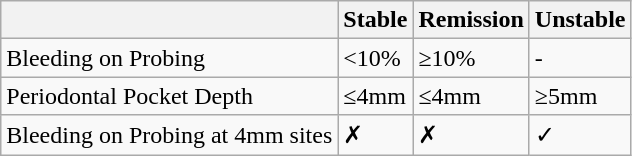<table class="wikitable">
<tr>
<th></th>
<th>Stable</th>
<th>Remission</th>
<th>Unstable</th>
</tr>
<tr>
<td>Bleeding on Probing</td>
<td><10%</td>
<td>≥10%</td>
<td>-</td>
</tr>
<tr>
<td>Periodontal Pocket Depth</td>
<td>≤4mm</td>
<td>≤4mm</td>
<td>≥5mm</td>
</tr>
<tr>
<td>Bleeding on Probing at 4mm sites</td>
<td>✗</td>
<td>✗</td>
<td>✓</td>
</tr>
</table>
